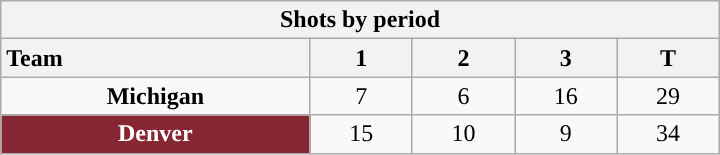<table class="wikitable" style="width:30em; text-align:right;">
<tr>
<th colspan=5>Shots by period</th>
</tr>
<tr>
<th style="width:10em; text-align:left;">Team</th>
<th style="width:3em;">1</th>
<th style="width:3em;">2</th>
<th style="width:3em;">3</th>
<th style="width:3em;">T</th>
</tr>
<tr>
<td align=center><strong>Michigan</strong></td>
<td align=center>7</td>
<td align=center>6</td>
<td align=center>16</td>
<td align=center>29</td>
</tr>
<tr>
<td align=center style="color:white; background:#862633; "><strong>Denver</strong></td>
<td align=center>15</td>
<td align=center>10</td>
<td align=center>9</td>
<td align=center>34</td>
</tr>
</table>
